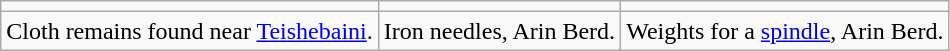<table class="wikitable" style="text-align:center">
<tr>
<td></td>
<td></td>
<td></td>
</tr>
<tr>
<td>Cloth remains found near <a href='#'>Teishebaini</a>.</td>
<td>Iron needles, Arin Berd.</td>
<td>Weights for a <a href='#'>spindle</a>, Arin Berd.</td>
</tr>
</table>
